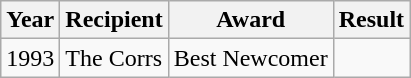<table class="wikitable">
<tr>
<th>Year</th>
<th>Recipient</th>
<th>Award</th>
<th>Result</th>
</tr>
<tr>
<td>1993</td>
<td>The Corrs</td>
<td>Best Newcomer</td>
<td></td>
</tr>
</table>
